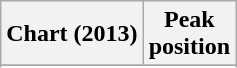<table class="wikitable sortable plainrowheaders" style="text-align:center">
<tr>
<th scope="col">Chart (2013)</th>
<th scope="col">Peak<br>position</th>
</tr>
<tr>
</tr>
<tr>
</tr>
<tr>
</tr>
</table>
